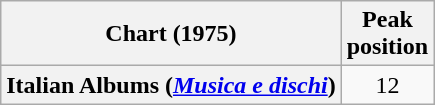<table class="wikitable plainrowheaders" style="text-align:center">
<tr>
<th scope="col">Chart (1975)</th>
<th scope="col">Peak<br>position</th>
</tr>
<tr>
<th scope="row">Italian Albums (<em><a href='#'>Musica e dischi</a></em>)</th>
<td>12</td>
</tr>
</table>
